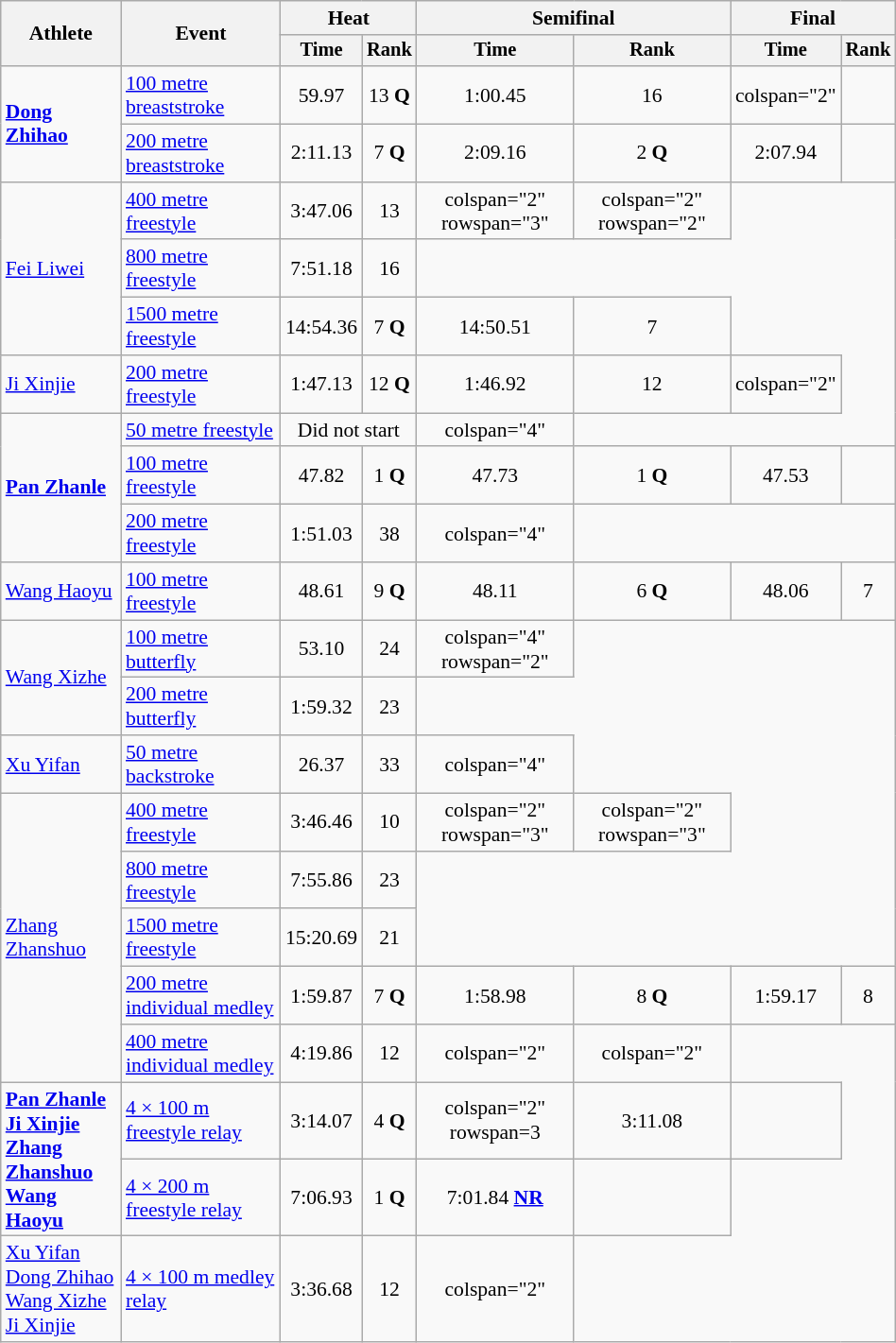<table class="wikitable" style="text-align:center; font-size:90%; width:50%;">
<tr>
<th rowspan="2">Athlete</th>
<th rowspan="2">Event</th>
<th colspan="2">Heat</th>
<th colspan="2">Semifinal</th>
<th colspan="2">Final</th>
</tr>
<tr style="font-size:95%">
<th>Time</th>
<th>Rank</th>
<th>Time</th>
<th>Rank</th>
<th>Time</th>
<th>Rank</th>
</tr>
<tr align=center>
<td align=left rowspan="2"><strong><a href='#'>Dong Zhihao</a></strong></td>
<td align=left><a href='#'>100 metre breaststroke</a></td>
<td>59.97</td>
<td>13 <strong>Q</strong></td>
<td>1:00.45</td>
<td>16</td>
<td>colspan="2" </td>
</tr>
<tr align=center>
<td align=left><a href='#'>200 metre breaststroke</a></td>
<td>2:11.13</td>
<td>7 <strong>Q</strong></td>
<td>2:09.16</td>
<td>2 <strong>Q</strong></td>
<td>2:07.94</td>
<td></td>
</tr>
<tr align=center>
<td align=left rowspan="3"><a href='#'>Fei Liwei</a></td>
<td align=left><a href='#'>400 metre freestyle</a></td>
<td>3:47.06</td>
<td>13</td>
<td>colspan="2" rowspan="3" </td>
<td>colspan="2" rowspan="2" </td>
</tr>
<tr align=center>
<td align=left><a href='#'>800 metre freestyle</a></td>
<td>7:51.18</td>
<td>16</td>
</tr>
<tr align=center>
<td align=left><a href='#'>1500 metre freestyle</a></td>
<td>14:54.36</td>
<td>7 <strong>Q</strong></td>
<td>14:50.51</td>
<td>7</td>
</tr>
<tr align=center>
<td align=left><a href='#'>Ji Xinjie</a></td>
<td align=left><a href='#'>200 metre freestyle</a></td>
<td>1:47.13</td>
<td>12 <strong>Q</strong></td>
<td>1:46.92</td>
<td>12</td>
<td>colspan="2" </td>
</tr>
<tr align=center>
<td align=left rowspan="3"><strong><a href='#'>Pan Zhanle</a></strong></td>
<td align=left><a href='#'>50 metre freestyle</a></td>
<td colspan="2">Did not start</td>
<td>colspan="4"  </td>
</tr>
<tr align=center>
<td align=left><a href='#'>100 metre freestyle</a></td>
<td>47.82</td>
<td>1 <strong>Q</strong></td>
<td>47.73</td>
<td>1 <strong>Q</strong></td>
<td>47.53</td>
<td></td>
</tr>
<tr align=center>
<td align=left><a href='#'>200 metre freestyle</a></td>
<td>1:51.03</td>
<td>38</td>
<td>colspan="4"  </td>
</tr>
<tr align=center>
<td align=left><a href='#'>Wang Haoyu</a></td>
<td align=left><a href='#'>100 metre freestyle</a></td>
<td>48.61</td>
<td>9 <strong>Q</strong></td>
<td>48.11</td>
<td>6 <strong>Q</strong></td>
<td>48.06</td>
<td>7</td>
</tr>
<tr align=center>
<td align=left rowspan="2"><a href='#'>Wang Xizhe</a></td>
<td align=left><a href='#'>100 metre butterfly</a></td>
<td>53.10</td>
<td>24</td>
<td>colspan="4" rowspan="2" </td>
</tr>
<tr align=center>
<td align=left><a href='#'>200 metre butterfly</a></td>
<td>1:59.32</td>
<td>23</td>
</tr>
<tr align=center>
<td align=left><a href='#'>Xu Yifan</a></td>
<td align=left><a href='#'>50 metre backstroke</a></td>
<td>26.37</td>
<td>33</td>
<td>colspan="4"  </td>
</tr>
<tr align=center>
<td align=left rowspan="5"><a href='#'>Zhang Zhanshuo</a></td>
<td align=left><a href='#'>400 metre freestyle</a></td>
<td>3:46.46</td>
<td>10</td>
<td>colspan="2" rowspan="3" </td>
<td>colspan="2" rowspan="3" </td>
</tr>
<tr align=center>
<td align=left><a href='#'>800 metre freestyle</a></td>
<td>7:55.86</td>
<td>23</td>
</tr>
<tr align=center>
<td align=left><a href='#'>1500 metre freestyle</a></td>
<td>15:20.69</td>
<td>21</td>
</tr>
<tr align=center>
<td align=left><a href='#'>200 metre individual medley</a></td>
<td>1:59.87</td>
<td>7 <strong>Q</strong></td>
<td>1:58.98</td>
<td>8 <strong>Q</strong></td>
<td>1:59.17</td>
<td>8</td>
</tr>
<tr align=center>
<td align=left><a href='#'>400 metre individual medley</a></td>
<td>4:19.86</td>
<td>12</td>
<td>colspan="2"  </td>
<td>colspan="2"  </td>
</tr>
<tr>
<td align=left rowspan=2><strong><a href='#'>Pan Zhanle</a><br><a href='#'>Ji Xinjie</a><br><a href='#'>Zhang Zhanshuo</a><br><a href='#'>Wang Haoyu</a></strong></td>
<td align=left><a href='#'>4 × 100 m freestyle relay</a></td>
<td>3:14.07</td>
<td>4 <strong>Q</strong></td>
<td>colspan="2" rowspan=3 </td>
<td>3:11.08</td>
<td></td>
</tr>
<tr>
<td align=left><a href='#'>4 × 200 m freestyle relay</a></td>
<td>7:06.93</td>
<td>1 <strong>Q</strong></td>
<td>7:01.84 <strong><a href='#'>NR</a></strong></td>
<td></td>
</tr>
<tr>
<td align=left><a href='#'>Xu Yifan</a><br><a href='#'>Dong Zhihao</a> <br><a href='#'>Wang Xizhe</a> <br><a href='#'>Ji Xinjie</a></td>
<td align=left><a href='#'>4 × 100 m medley relay</a></td>
<td>3:36.68</td>
<td>12</td>
<td>colspan="2"  </td>
</tr>
</table>
